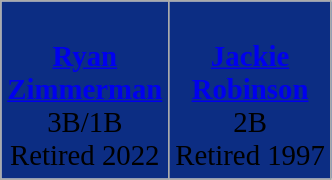<table class="wikitable" border="3px" style="font-style:bold; font-size:120%">
<tr style="text-align:center; background:#0c2d83;">
<td><span><br><strong><a href='#'><span>Ryan<br>Zimmerman</span></a></strong><br>3B/1B<br><span>Retired 2022</span></span></td>
<td><span><br><strong><a href='#'><span>Jackie<br>Robinson</span></a></strong><br>2B<br><span>Retired 1997</span></span></td>
</tr>
</table>
